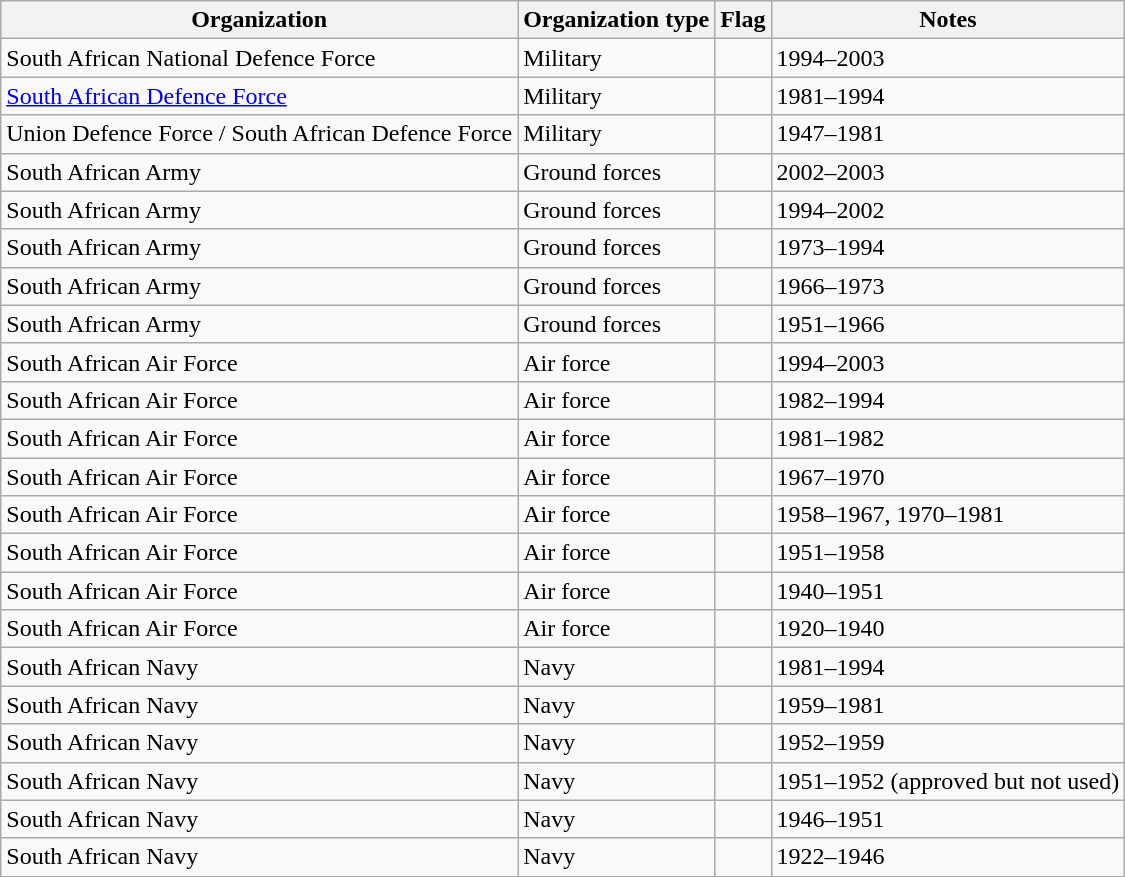<table class="wikitable">
<tr>
<th>Organization</th>
<th>Organization type</th>
<th>Flag</th>
<th>Notes</th>
</tr>
<tr>
<td>South African National Defence Force</td>
<td>Military</td>
<td></td>
<td>1994–2003</td>
</tr>
<tr>
<td><a href='#'>South African Defence Force</a></td>
<td>Military</td>
<td></td>
<td>1981–1994</td>
</tr>
<tr>
<td>Union Defence Force / South African Defence Force</td>
<td>Military</td>
<td></td>
<td>1947–1981</td>
</tr>
<tr>
<td>South African Army</td>
<td>Ground forces</td>
<td></td>
<td>2002–2003</td>
</tr>
<tr>
<td>South African Army</td>
<td>Ground forces</td>
<td></td>
<td>1994–2002</td>
</tr>
<tr>
<td>South African Army</td>
<td>Ground forces</td>
<td></td>
<td>1973–1994</td>
</tr>
<tr>
<td>South African Army</td>
<td>Ground forces</td>
<td></td>
<td>1966–1973</td>
</tr>
<tr>
<td>South African Army</td>
<td>Ground forces</td>
<td></td>
<td>1951–1966</td>
</tr>
<tr>
<td>South African Air Force</td>
<td>Air force</td>
<td></td>
<td>1994–2003</td>
</tr>
<tr>
<td>South African Air Force</td>
<td>Air force</td>
<td></td>
<td>1982–1994</td>
</tr>
<tr>
<td>South African Air Force</td>
<td>Air force</td>
<td></td>
<td>1981–1982</td>
</tr>
<tr>
<td>South African Air Force</td>
<td>Air force</td>
<td></td>
<td>1967–1970</td>
</tr>
<tr>
<td>South African Air Force</td>
<td>Air force</td>
<td></td>
<td>1958–1967, 1970–1981</td>
</tr>
<tr>
<td>South African Air Force</td>
<td>Air force</td>
<td></td>
<td>1951–1958</td>
</tr>
<tr>
<td>South African Air Force</td>
<td>Air force</td>
<td></td>
<td>1940–1951</td>
</tr>
<tr>
<td>South African Air Force</td>
<td>Air force</td>
<td></td>
<td>1920–1940</td>
</tr>
<tr>
<td>South African Navy</td>
<td>Navy</td>
<td></td>
<td>1981–1994</td>
</tr>
<tr>
<td>South African Navy</td>
<td>Navy</td>
<td></td>
<td>1959–1981</td>
</tr>
<tr>
<td>South African Navy</td>
<td>Navy</td>
<td></td>
<td>1952–1959</td>
</tr>
<tr>
<td>South African Navy</td>
<td>Navy</td>
<td></td>
<td>1951–1952 (approved but not used)</td>
</tr>
<tr>
<td>South African Navy</td>
<td>Navy</td>
<td></td>
<td>1946–1951</td>
</tr>
<tr>
<td>South African Navy</td>
<td>Navy</td>
<td></td>
<td>1922–1946</td>
</tr>
</table>
